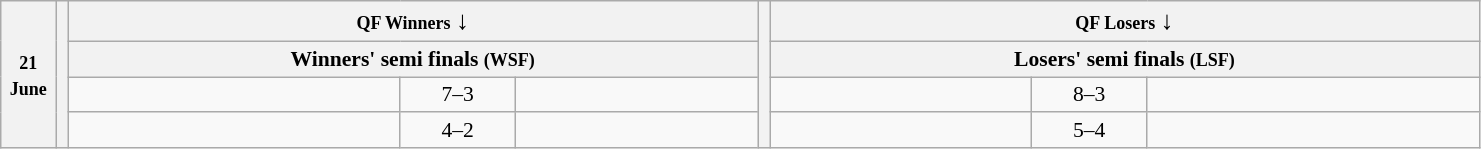<table class="wikitable" style="font-size: 90%;">
<tr>
<th rowspan="4" width=30><small>21<br>June</small></th>
<th rowspan="4" width=1></th>
<th colspan=3><small>QF Winners</small> <big>↓</big></th>
<th rowspan="4" width=1></th>
<th colspan=3><small>QF Losers</small> <big>↓</big></th>
</tr>
<tr>
<th colspan=3>Winners' semi finals <small>(WSF)</small></th>
<th colspan=3>Losers' semi finals <small>(LSF)</small></th>
</tr>
<tr>
<td align="right" width=215></td>
<td align="center" width=70>7–3</td>
<td width=155></td>
<td align="right" width=168></td>
<td align="center" width=70>8–3</td>
<td width=215></td>
</tr>
<tr>
<td align="right"></td>
<td align="center">4–2</td>
<td></td>
<td width="80" align="right"></td>
<td align="center">5–4</td>
<td></td>
</tr>
</table>
